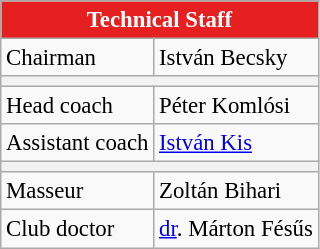<table class=wikitable bgcolor="white" cellpadding="3" cellspacing="0" border="1" style="font-size: 95%; border-collapse: collapse;">
<tr>
<th colspan="2" style="margin:0.7em;color:#FFFFFF;text-align:center;background:#E62020">Technical Staff</th>
</tr>
<tr>
<td align="left">Chairman</td>
<td align="left"> István Becsky</td>
</tr>
<tr>
<th colspan=2 style="text-align: center;"></th>
</tr>
<tr>
<td align="left">Head coach</td>
<td align="left"> Péter Komlósi</td>
</tr>
<tr>
<td align="left">Assistant coach</td>
<td align="left"> <a href='#'>István Kis</a></td>
</tr>
<tr>
<th colspan=2 style="text-align: center;"></th>
</tr>
<tr>
<td align="left">Masseur</td>
<td align="left"> Zoltán Bihari</td>
</tr>
<tr>
<td align="left">Club doctor</td>
<td align="left"> <a href='#'>dr</a>. Márton Fésűs</td>
</tr>
</table>
